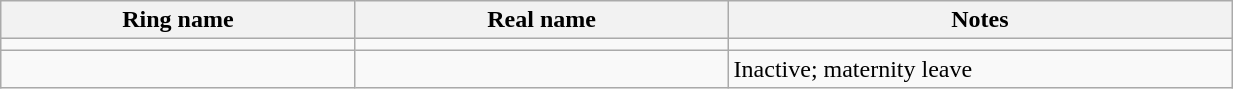<table class="wikitable sortable" style="width:65%;">
<tr>
<th width=19%>Ring name</th>
<th width=20%>Real name</th>
<th width=27%>Notes</th>
</tr>
<tr>
<td></td>
<td></td>
<td></td>
</tr>
<tr>
<td></td>
<td></td>
<td>Inactive; maternity leave</td>
</tr>
</table>
